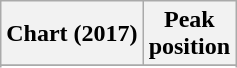<table class="wikitable sortable plainrowheaders" style="text-align:center">
<tr>
<th scope="col">Chart (2017)</th>
<th scope="col">Peak<br> position</th>
</tr>
<tr>
</tr>
<tr>
</tr>
<tr>
</tr>
<tr>
</tr>
</table>
